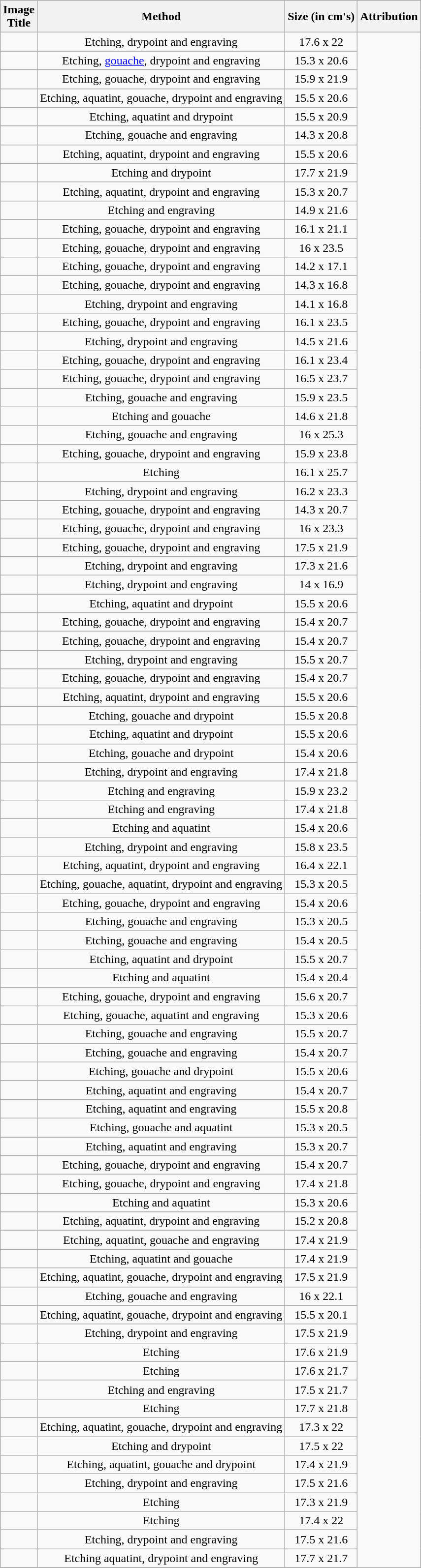<table class="wikitable sortable" style="text-align: center">
<tr>
<th>Image<br>Title</th>
<th>Method</th>
<th>Size (in cm's)</th>
<th>Attribution</th>
</tr>
<tr>
<td></td>
<td>Etching, drypoint and engraving</td>
<td>17.6 x 22</td>
</tr>
<tr>
<td></td>
<td>Etching, <a href='#'>gouache</a>, drypoint and engraving</td>
<td>15.3 x 20.6</td>
</tr>
<tr>
<td></td>
<td>Etching, gouache, drypoint and engraving</td>
<td>15.9 x 21.9</td>
</tr>
<tr>
<td></td>
<td>Etching, aquatint, gouache, drypoint and engraving</td>
<td>15.5 x 20.6</td>
</tr>
<tr>
<td></td>
<td>Etching, aquatint and drypoint</td>
<td>15.5 x 20.9</td>
</tr>
<tr>
<td></td>
<td>Etching, gouache and engraving</td>
<td>14.3 x 20.8</td>
</tr>
<tr>
<td></td>
<td>Etching, aquatint, drypoint and engraving</td>
<td>15.5 x 20.6</td>
</tr>
<tr>
<td></td>
<td>Etching and drypoint</td>
<td>17.7 x 21.9</td>
</tr>
<tr>
<td></td>
<td>Etching, aquatint, drypoint and engraving</td>
<td>15.3 x 20.7</td>
</tr>
<tr>
<td></td>
<td>Etching and engraving</td>
<td>14.9 x 21.6</td>
</tr>
<tr>
<td></td>
<td>Etching, gouache, drypoint and engraving</td>
<td>16.1 x 21.1</td>
</tr>
<tr>
<td></td>
<td>Etching, gouache, drypoint and engraving</td>
<td>16 x 23.5</td>
</tr>
<tr>
<td></td>
<td>Etching, gouache, drypoint and engraving</td>
<td>14.2 x 17.1</td>
</tr>
<tr>
<td></td>
<td>Etching, gouache, drypoint and engraving</td>
<td>14.3 x 16.8</td>
</tr>
<tr>
<td></td>
<td>Etching, drypoint and engraving</td>
<td>14.1 x 16.8</td>
</tr>
<tr>
<td></td>
<td>Etching, gouache, drypoint and engraving</td>
<td>16.1 x 23.5</td>
</tr>
<tr>
<td></td>
<td>Etching, drypoint and engraving</td>
<td>14.5 x 21.6</td>
</tr>
<tr>
<td></td>
<td>Etching, gouache, drypoint and engraving</td>
<td>16.1 x 23.4</td>
</tr>
<tr>
<td></td>
<td>Etching, gouache, drypoint and engraving</td>
<td>16.5 x 23.7</td>
</tr>
<tr>
<td></td>
<td>Etching, gouache and engraving</td>
<td>15.9 x 23.5</td>
</tr>
<tr>
<td></td>
<td>Etching and gouache</td>
<td>14.6 x 21.8</td>
</tr>
<tr>
<td></td>
<td>Etching, gouache and engraving</td>
<td>16 x 25.3</td>
</tr>
<tr>
<td></td>
<td>Etching, gouache, drypoint and engraving</td>
<td>15.9 x 23.8</td>
</tr>
<tr>
<td></td>
<td>Etching</td>
<td>16.1 x 25.7</td>
</tr>
<tr>
<td></td>
<td>Etching, drypoint and engraving</td>
<td>16.2 x 23.3</td>
</tr>
<tr>
<td></td>
<td>Etching, gouache, drypoint and engraving</td>
<td>14.3 x 20.7</td>
</tr>
<tr>
<td></td>
<td>Etching, gouache, drypoint and engraving</td>
<td>16 x 23.3</td>
</tr>
<tr>
<td></td>
<td>Etching, gouache, drypoint and engraving</td>
<td>17.5 x 21.9</td>
</tr>
<tr>
<td></td>
<td>Etching, drypoint and engraving</td>
<td>17.3 x 21.6</td>
</tr>
<tr>
<td></td>
<td>Etching, drypoint and engraving</td>
<td>14 x 16.9</td>
</tr>
<tr>
<td></td>
<td>Etching, aquatint and drypoint</td>
<td>15.5 x 20.6</td>
</tr>
<tr>
<td></td>
<td>Etching, gouache, drypoint and engraving</td>
<td>15.4 x 20.7</td>
</tr>
<tr>
<td></td>
<td>Etching, gouache, drypoint and engraving</td>
<td>15.4 x 20.7</td>
</tr>
<tr>
<td></td>
<td>Etching, drypoint and engraving</td>
<td>15.5 x 20.7</td>
</tr>
<tr>
<td></td>
<td>Etching, gouache, drypoint and engraving</td>
<td>15.4 x 20.7</td>
</tr>
<tr>
<td></td>
<td>Etching, aquatint, drypoint and engraving</td>
<td>15.5 x 20.6</td>
</tr>
<tr>
<td></td>
<td>Etching, gouache and drypoint</td>
<td>15.5 x 20.8</td>
</tr>
<tr>
<td></td>
<td>Etching, aquatint and drypoint</td>
<td>15.5 x 20.6</td>
</tr>
<tr>
<td></td>
<td>Etching, gouache and drypoint</td>
<td>15.4 x 20.6</td>
</tr>
<tr>
<td></td>
<td>Etching, drypoint and engraving</td>
<td>17.4 x 21.8</td>
</tr>
<tr>
<td></td>
<td>Etching and engraving</td>
<td>15.9 x 23.2</td>
</tr>
<tr>
<td></td>
<td>Etching and engraving</td>
<td>17.4 x 21.8</td>
</tr>
<tr>
<td></td>
<td>Etching and aquatint</td>
<td>15.4 x 20.6</td>
</tr>
<tr>
<td></td>
<td>Etching, drypoint and engraving</td>
<td>15.8 x 23.5</td>
</tr>
<tr>
<td></td>
<td>Etching, aquatint, drypoint and engraving</td>
<td>16.4 x 22.1</td>
</tr>
<tr>
<td></td>
<td>Etching, gouache, aquatint, drypoint and engraving</td>
<td>15.3 x 20.5</td>
</tr>
<tr>
<td></td>
<td>Etching, gouache, drypoint and engraving</td>
<td>15.4 x 20.6</td>
</tr>
<tr>
<td></td>
<td>Etching, gouache and engraving</td>
<td>15.3 x 20.5</td>
</tr>
<tr>
<td></td>
<td>Etching, gouache and engraving</td>
<td>15.4 x 20.5</td>
</tr>
<tr>
<td></td>
<td>Etching, aquatint and drypoint</td>
<td>15.5 x 20.7</td>
</tr>
<tr>
<td></td>
<td>Etching and aquatint</td>
<td>15.4 x 20.4</td>
</tr>
<tr>
<td></td>
<td>Etching, gouache, drypoint and engraving</td>
<td>15.6 x 20.7</td>
</tr>
<tr>
<td></td>
<td>Etching, gouache, aquatint and engraving</td>
<td>15.3 x 20.6</td>
</tr>
<tr>
<td></td>
<td>Etching, gouache and engraving</td>
<td>15.5 x 20.7</td>
</tr>
<tr>
<td></td>
<td>Etching, gouache and engraving</td>
<td>15.4 x 20.7</td>
</tr>
<tr>
<td></td>
<td>Etching, gouache and drypoint</td>
<td>15.5 x 20.6</td>
</tr>
<tr>
<td></td>
<td>Etching, aquatint and engraving</td>
<td>15.4 x 20.7</td>
</tr>
<tr>
<td></td>
<td>Etching, aquatint and engraving</td>
<td>15.5 x 20.8</td>
</tr>
<tr>
<td></td>
<td>Etching, gouache and aquatint</td>
<td>15.3 x 20.5</td>
</tr>
<tr>
<td></td>
<td>Etching, aquatint and engraving</td>
<td>15.3 x 20.7</td>
</tr>
<tr>
<td></td>
<td>Etching, gouache, drypoint and engraving</td>
<td>15.4 x 20.7</td>
</tr>
<tr>
<td></td>
<td>Etching, gouache, drypoint and engraving</td>
<td>17.4 x 21.8</td>
</tr>
<tr>
<td></td>
<td>Etching and aquatint</td>
<td>15.3 x 20.6</td>
</tr>
<tr>
<td></td>
<td>Etching, aquatint, drypoint and engraving</td>
<td>15.2 x 20.8</td>
</tr>
<tr>
<td></td>
<td>Etching, aquatint, gouache and engraving</td>
<td>17.4 x 21.9</td>
</tr>
<tr>
<td></td>
<td>Etching, aquatint and gouache</td>
<td>17.4 x 21.9</td>
</tr>
<tr>
<td></td>
<td>Etching, aquatint, gouache, drypoint and engraving</td>
<td>17.5 x 21.9</td>
</tr>
<tr>
<td></td>
<td>Etching, gouache and engraving</td>
<td>16 x 22.1</td>
</tr>
<tr>
<td></td>
<td>Etching, aquatint, gouache, drypoint and engraving</td>
<td>15.5 x 20.1</td>
</tr>
<tr>
<td></td>
<td>Etching, drypoint and engraving</td>
<td>17.5 x 21.9</td>
</tr>
<tr>
<td></td>
<td>Etching</td>
<td>17.6 x 21.9</td>
</tr>
<tr>
<td></td>
<td>Etching</td>
<td>17.6 x 21.7</td>
</tr>
<tr>
<td></td>
<td>Etching and engraving</td>
<td>17.5 x 21.7</td>
</tr>
<tr>
<td></td>
<td>Etching</td>
<td>17.7 x 21.8</td>
</tr>
<tr>
<td></td>
<td>Etching, aquatint, gouache, drypoint and engraving</td>
<td>17.3 x 22</td>
</tr>
<tr>
<td></td>
<td>Etching and drypoint</td>
<td>17.5 x 22</td>
</tr>
<tr>
<td></td>
<td>Etching, aquatint, gouache and drypoint</td>
<td>17.4 x 21.9</td>
</tr>
<tr>
<td></td>
<td>Etching, drypoint and engraving</td>
<td>17.5 x 21.6</td>
</tr>
<tr>
<td></td>
<td>Etching</td>
<td>17.3 x 21.9</td>
</tr>
<tr>
<td></td>
<td>Etching</td>
<td>17.4 x 22</td>
</tr>
<tr>
<td></td>
<td>Etching, drypoint and engraving</td>
<td>17.5 x 21.6</td>
</tr>
<tr>
<td></td>
<td>Etching aquatint, drypoint and engraving</td>
<td>17.7 x 21.7</td>
</tr>
<tr>
</tr>
</table>
